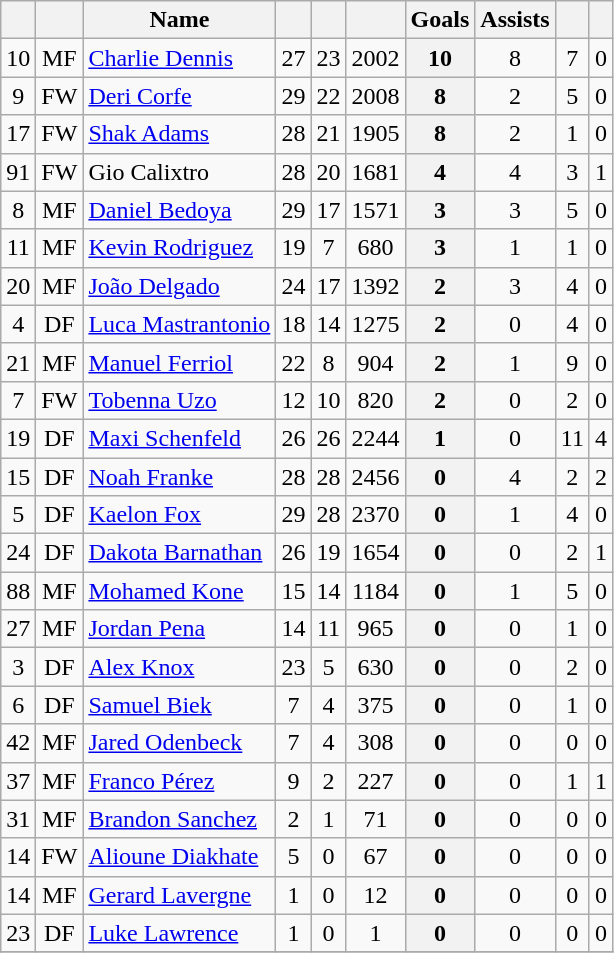<table class="wikitable sortable" style="text-align:center; font-size:100%;">
<tr>
<th></th>
<th></th>
<th>Name</th>
<th></th>
<th></th>
<th></th>
<th>Goals</th>
<th>Assists</th>
<th></th>
<th></th>
</tr>
<tr>
<td>10</td>
<td>MF</td>
<td align=left> <a href='#'>Charlie Dennis</a></td>
<td>27</td>
<td>23</td>
<td>2002</td>
<th>10</th>
<td>8</td>
<td>7</td>
<td>0</td>
</tr>
<tr>
<td>9</td>
<td>FW</td>
<td align=left> <a href='#'>Deri Corfe</a></td>
<td>29</td>
<td>22</td>
<td>2008</td>
<th>8</th>
<td>2</td>
<td>5</td>
<td>0</td>
</tr>
<tr>
<td>17</td>
<td>FW</td>
<td align=left> <a href='#'>Shak Adams</a></td>
<td>28</td>
<td>21</td>
<td>1905</td>
<th>8</th>
<td>2</td>
<td>1</td>
<td>0</td>
</tr>
<tr>
<td>91</td>
<td>FW</td>
<td align=left> Gio Calixtro</td>
<td>28</td>
<td>20</td>
<td>1681</td>
<th>4</th>
<td>4</td>
<td>3</td>
<td>1</td>
</tr>
<tr>
<td>8</td>
<td>MF</td>
<td align=left> <a href='#'>Daniel Bedoya</a></td>
<td>29</td>
<td>17</td>
<td>1571</td>
<th>3</th>
<td>3</td>
<td>5</td>
<td>0</td>
</tr>
<tr>
<td>11</td>
<td>MF</td>
<td align=left> <a href='#'>Kevin Rodriguez</a></td>
<td>19</td>
<td>7</td>
<td>680</td>
<th>3</th>
<td>1</td>
<td>1</td>
<td>0</td>
</tr>
<tr>
<td>20</td>
<td>MF</td>
<td align=left> <a href='#'>João Delgado</a></td>
<td>24</td>
<td>17</td>
<td>1392</td>
<th>2</th>
<td>3</td>
<td>4</td>
<td>0</td>
</tr>
<tr>
<td>4</td>
<td>DF</td>
<td align=left> <a href='#'>Luca Mastrantonio</a></td>
<td>18</td>
<td>14</td>
<td>1275</td>
<th>2</th>
<td>0</td>
<td>4</td>
<td>0</td>
</tr>
<tr>
<td>21</td>
<td>MF</td>
<td align=left> <a href='#'>Manuel Ferriol</a></td>
<td>22</td>
<td>8</td>
<td>904</td>
<th>2</th>
<td>1</td>
<td>9</td>
<td>0</td>
</tr>
<tr>
<td>7</td>
<td>FW</td>
<td align=left> <a href='#'>Tobenna Uzo</a></td>
<td>12</td>
<td>10</td>
<td>820</td>
<th>2</th>
<td>0</td>
<td>2</td>
<td>0</td>
</tr>
<tr>
<td>19</td>
<td>DF</td>
<td align=left> <a href='#'>Maxi Schenfeld</a></td>
<td>26</td>
<td>26</td>
<td>2244</td>
<th>1</th>
<td>0</td>
<td>11</td>
<td>4</td>
</tr>
<tr>
<td>15</td>
<td>DF</td>
<td align=left> <a href='#'>Noah Franke</a></td>
<td>28</td>
<td>28</td>
<td>2456</td>
<th>0</th>
<td>4</td>
<td>2</td>
<td>2</td>
</tr>
<tr>
<td>5</td>
<td>DF</td>
<td align=left> <a href='#'>Kaelon Fox</a></td>
<td>29</td>
<td>28</td>
<td>2370</td>
<th>0</th>
<td>1</td>
<td>4</td>
<td>0</td>
</tr>
<tr>
<td>24</td>
<td>DF</td>
<td align=left> <a href='#'>Dakota Barnathan</a></td>
<td>26</td>
<td>19</td>
<td>1654</td>
<th>0</th>
<td>0</td>
<td>2</td>
<td>1</td>
</tr>
<tr>
<td>88</td>
<td>MF</td>
<td align=left> <a href='#'>Mohamed Kone</a></td>
<td>15</td>
<td>14</td>
<td>1184</td>
<th>0</th>
<td>1</td>
<td>5</td>
<td>0</td>
</tr>
<tr>
<td>27</td>
<td>MF</td>
<td align=left> <a href='#'>Jordan Pena</a></td>
<td>14</td>
<td>11</td>
<td>965</td>
<th>0</th>
<td>0</td>
<td>1</td>
<td>0</td>
</tr>
<tr>
<td>3</td>
<td>DF</td>
<td align=left> <a href='#'>Alex Knox</a></td>
<td>23</td>
<td>5</td>
<td>630</td>
<th>0</th>
<td>0</td>
<td>2</td>
<td>0</td>
</tr>
<tr>
<td>6</td>
<td>DF</td>
<td align=left> <a href='#'>Samuel Biek</a></td>
<td>7</td>
<td>4</td>
<td>375</td>
<th>0</th>
<td>0</td>
<td>1</td>
<td>0</td>
</tr>
<tr>
<td>42</td>
<td>MF</td>
<td align=left> <a href='#'>Jared Odenbeck</a></td>
<td>7</td>
<td>4</td>
<td>308</td>
<th>0</th>
<td>0</td>
<td>0</td>
<td>0</td>
</tr>
<tr>
<td>37</td>
<td>MF</td>
<td align=left> <a href='#'>Franco Pérez</a></td>
<td>9</td>
<td>2</td>
<td>227</td>
<th>0</th>
<td>0</td>
<td>1</td>
<td>1</td>
</tr>
<tr>
<td>31</td>
<td>MF</td>
<td align=left> <a href='#'>Brandon Sanchez</a></td>
<td>2</td>
<td>1</td>
<td>71</td>
<th>0</th>
<td>0</td>
<td>0</td>
<td>0</td>
</tr>
<tr>
<td>14</td>
<td>FW</td>
<td align=left> <a href='#'>Alioune Diakhate</a></td>
<td>5</td>
<td>0</td>
<td>67</td>
<th>0</th>
<td>0</td>
<td>0</td>
<td>0</td>
</tr>
<tr>
<td>14</td>
<td>MF</td>
<td align=left> <a href='#'>Gerard Lavergne</a></td>
<td>1</td>
<td>0</td>
<td>12</td>
<th>0</th>
<td>0</td>
<td>0</td>
<td>0</td>
</tr>
<tr>
<td>23</td>
<td>DF</td>
<td align=left> <a href='#'>Luke Lawrence</a></td>
<td>1</td>
<td>0</td>
<td>1</td>
<th>0</th>
<td>0</td>
<td>0</td>
<td>0</td>
</tr>
<tr>
</tr>
</table>
